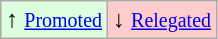<table class="wikitable" align="center">
<tr>
<td style="background:#ddffdd">↑ <small><a href='#'>Promoted</a></small></td>
<td style="background:#ffcccc">↓ <small><a href='#'>Relegated</a></small></td>
</tr>
</table>
